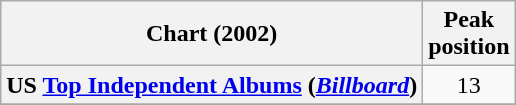<table class="wikitable sortable plainrowheaders" style="text-align:center">
<tr>
<th scope="col">Chart (2002)</th>
<th scope="col">Peak<br>position</th>
</tr>
<tr>
<th scope=row>US <a href='#'>Top Independent Albums</a> (<em><a href='#'>Billboard</a></em>)</th>
<td align="center">13</td>
</tr>
<tr>
</tr>
</table>
